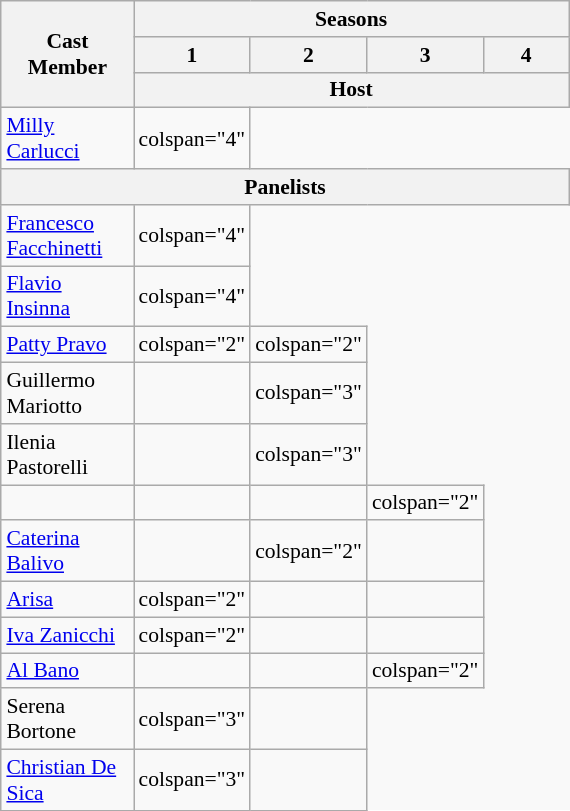<table class="wikitable mw-collapsible mw-collapsed" style="margin-left: auto; margin-right: auto; border: none; font-size:90%; width:30%;">
<tr>
<th rowspan="3">Cast Member</th>
<th colspan="4">Seasons</th>
</tr>
<tr>
<th width="50">1</th>
<th width="50">2</th>
<th width="50">3</th>
<th width="50">4</th>
</tr>
<tr>
<th colspan="4">Host</th>
</tr>
<tr>
<td><a href='#'>Milly Carlucci</a></td>
<td>colspan="4" </td>
</tr>
<tr>
<th colspan="5">Panelists</th>
</tr>
<tr>
<td><a href='#'>Francesco Facchinetti</a></td>
<td>colspan="4" </td>
</tr>
<tr>
<td><a href='#'>Flavio Insinna</a></td>
<td>colspan="4" </td>
</tr>
<tr>
<td><a href='#'>Patty Pravo</a></td>
<td>colspan="2" </td>
<td>colspan="2" </td>
</tr>
<tr>
<td>Guillermo Mariotto</td>
<td></td>
<td>colspan="3" </td>
</tr>
<tr>
<td>Ilenia Pastorelli</td>
<td></td>
<td>colspan="3" </td>
</tr>
<tr>
<td></td>
<td></td>
<td></td>
<td>colspan="2" </td>
</tr>
<tr>
<td><a href='#'>Caterina Balivo</a></td>
<td></td>
<td>colspan="2" </td>
<td></td>
</tr>
<tr>
<td><a href='#'>Arisa</a></td>
<td>colspan="2" </td>
<td></td>
<td></td>
</tr>
<tr>
<td><a href='#'>Iva Zanicchi</a></td>
<td>colspan="2" </td>
<td></td>
<td></td>
</tr>
<tr>
<td><a href='#'>Al Bano</a></td>
<td></td>
<td></td>
<td>colspan="2" </td>
</tr>
<tr>
<td>Serena Bortone</td>
<td>colspan="3" </td>
<td></td>
</tr>
<tr>
<td><a href='#'>Christian De Sica</a></td>
<td>colspan="3" </td>
<td></td>
</tr>
<tr>
</tr>
</table>
